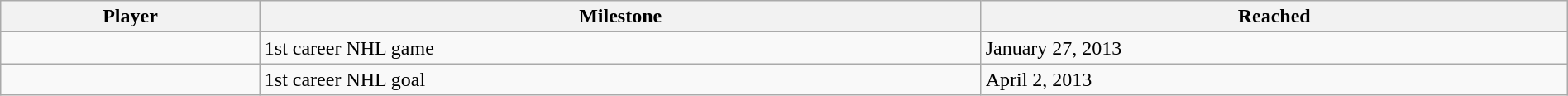<table class="wikitable sortable" style="width:100%;">
<tr align=center>
<th>Player</th>
<th>Milestone</th>
<th>Reached</th>
</tr>
<tr>
<td></td>
<td>1st career NHL game</td>
<td>January 27, 2013</td>
</tr>
<tr>
<td></td>
<td>1st career NHL goal</td>
<td>April 2, 2013</td>
</tr>
</table>
